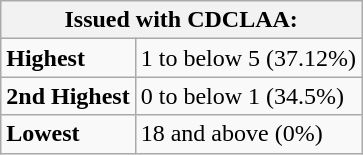<table class="wikitable">
<tr>
<th colspan="2">Issued with CDCLAA:</th>
</tr>
<tr>
<td><strong>Highest</strong></td>
<td>1 to below 5 (37.12%)</td>
</tr>
<tr>
<td><strong>2nd Highest</strong></td>
<td>0 to below 1 (34.5%)</td>
</tr>
<tr>
<td><strong>Lowest</strong></td>
<td>18 and above (0%)</td>
</tr>
</table>
